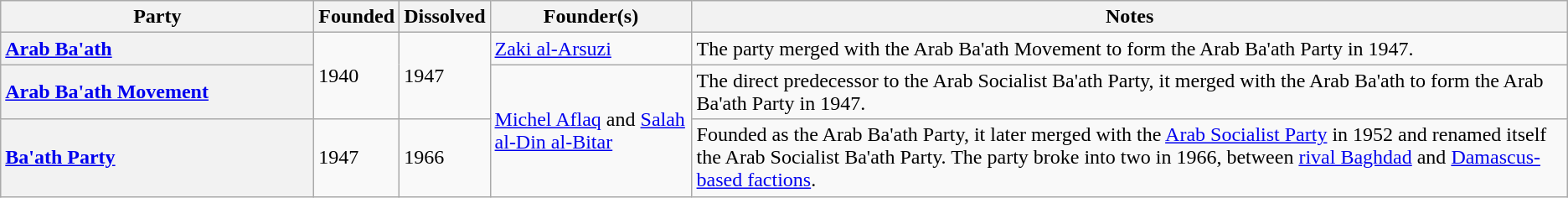<table class="wikitable sortable" style="align:center">
<tr>
<th style="width:20%">Party</th>
<th>Founded</th>
<th>Dissolved</th>
<th>Founder(s)</th>
<th>Notes</th>
</tr>
<tr>
<th style="text-align:left"><a href='#'>Arab Ba'ath</a></th>
<td rowspan="2">1940</td>
<td rowspan="2">1947</td>
<td><a href='#'>Zaki al-Arsuzi</a></td>
<td>The party merged with the Arab Ba'ath Movement to form the Arab Ba'ath Party in 1947.</td>
</tr>
<tr>
<th style="text-align:left"><a href='#'>Arab Ba'ath Movement</a></th>
<td rowspan="2"><a href='#'>Michel Aflaq</a> and <a href='#'>Salah al-Din al-Bitar</a></td>
<td>The direct predecessor to the Arab Socialist Ba'ath Party, it merged with the Arab Ba'ath to form the Arab Ba'ath Party in 1947.</td>
</tr>
<tr>
<th style="text-align:left"><a href='#'>Ba'ath Party</a></th>
<td>1947</td>
<td>1966</td>
<td>Founded as the Arab Ba'ath Party, it later merged with the <a href='#'>Arab Socialist Party</a> in 1952 and renamed itself the Arab Socialist Ba'ath Party. The party broke into two in 1966, between <a href='#'>rival Baghdad</a> and <a href='#'>Damascus-based factions</a>.</td>
</tr>
</table>
